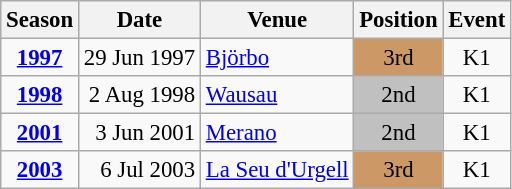<table class="wikitable" style="text-align:center; font-size:95%;">
<tr>
<th>Season</th>
<th>Date</th>
<th>Venue</th>
<th>Position</th>
<th>Event</th>
</tr>
<tr>
<td><strong><a href='#'>1997</a></strong></td>
<td align=right>29 Jun 1997</td>
<td align=left><a href='#'>Björbo</a></td>
<td bgcolor=cc9966>3rd</td>
<td>K1</td>
</tr>
<tr>
<td><strong><a href='#'>1998</a></strong></td>
<td align=right>2 Aug 1998</td>
<td align=left><a href='#'>Wausau</a></td>
<td bgcolor=silver>2nd</td>
<td>K1</td>
</tr>
<tr>
<td><strong><a href='#'>2001</a></strong></td>
<td align=right>3 Jun 2001</td>
<td align=left><a href='#'>Merano</a></td>
<td bgcolor=silver>2nd</td>
<td>K1</td>
</tr>
<tr>
<td><strong><a href='#'>2003</a></strong></td>
<td align=right>6 Jul 2003</td>
<td align=left><a href='#'>La Seu d'Urgell</a></td>
<td bgcolor=cc9966>3rd</td>
<td>K1</td>
</tr>
</table>
